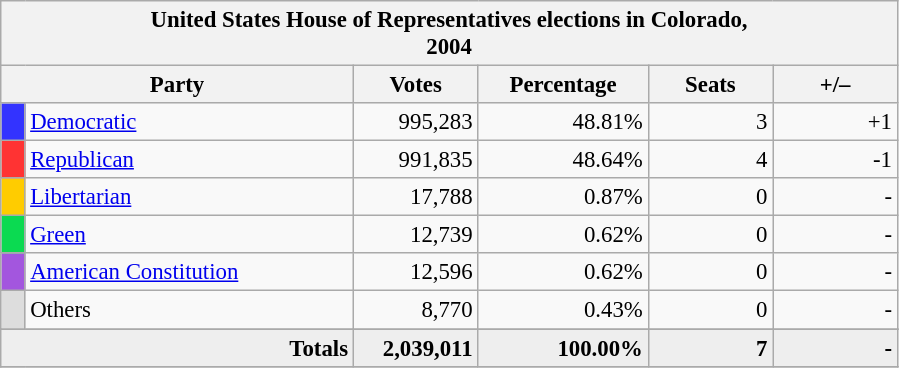<table class="wikitable" style="font-size: 95%;">
<tr>
<th colspan="6">United States House of Representatives elections in Colorado,<br>2004</th>
</tr>
<tr>
<th colspan=2 style="width: 15em">Party</th>
<th style="width: 5em">Votes</th>
<th style="width: 7em">Percentage</th>
<th style="width: 5em">Seats</th>
<th style="width: 5em">+/–</th>
</tr>
<tr>
<th style="background-color:#3333FF; width: 3px"></th>
<td style="width: 130px"><a href='#'>Democratic</a></td>
<td align="right">995,283</td>
<td align="right">48.81%</td>
<td align="right">3</td>
<td align="right">+1</td>
</tr>
<tr>
<th style="background-color:#FF3333; width: 3px"></th>
<td style="width: 130px"><a href='#'>Republican</a></td>
<td align="right">991,835</td>
<td align="right">48.64%</td>
<td align="right">4</td>
<td align="right">-1</td>
</tr>
<tr>
<th style="background-color:#FFCC00; width: 3px"></th>
<td style="width: 130px"><a href='#'>Libertarian</a></td>
<td align="right">17,788</td>
<td align="right">0.87%</td>
<td align="right">0</td>
<td align="right">-</td>
</tr>
<tr>
<th style="background-color:#0BDA51; width: 3px"></th>
<td style="width: 130px"><a href='#'>Green</a></td>
<td align="right">12,739</td>
<td align="right">0.62%</td>
<td align="right">0</td>
<td align="right">-</td>
</tr>
<tr>
<th style="background-color:#A356DE; width: 3px"></th>
<td style="width: 130px"><a href='#'>American Constitution</a></td>
<td align="right">12,596</td>
<td align="right">0.62%</td>
<td align="right">0</td>
<td align="right">-</td>
</tr>
<tr>
<th style="background-color:#DDDDDD; width: 3px"></th>
<td style="width: 130px">Others</td>
<td align="right">8,770</td>
<td align="right">0.43%</td>
<td align="right">0</td>
<td align="right">-</td>
</tr>
<tr>
</tr>
<tr bgcolor="#EEEEEE">
<td colspan="2" align="right"><strong>Totals</strong></td>
<td align="right"><strong>2,039,011</strong></td>
<td align="right"><strong>100.00%</strong></td>
<td align="right"><strong>7</strong></td>
<td align="right"><strong>-</strong></td>
</tr>
<tr bgcolor="#EEEEEE">
</tr>
</table>
